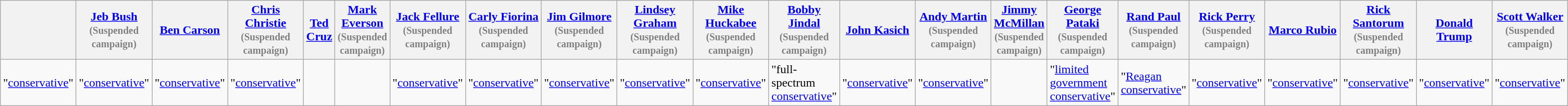<table style="width:70%;" class="wikitable sortable">
<tr>
<th></th>
<th style="color:gray;"><a href='#'>Jeb Bush</a> <small>(Suspended campaign)</small></th>
<th><a href='#'>Ben Carson</a></th>
<th style="color:gray;"><a href='#'>Chris Christie</a> <small>(Suspended campaign)</small></th>
<th><a href='#'>Ted Cruz</a></th>
<th style="color:gray;"><a href='#'>Mark Everson</a> <small>(Suspended campaign)</small></th>
<th style="color:gray;"><a href='#'>Jack Fellure</a> <small>(Suspended campaign)</small></th>
<th style="color:gray;"><a href='#'>Carly Fiorina</a> <small>(Suspended campaign)</small></th>
<th style="color:gray;"><a href='#'>Jim Gilmore</a> <small>(Suspended campaign)</small></th>
<th style="color:gray;"><a href='#'>Lindsey Graham</a> <small>(Suspended campaign)</small></th>
<th style="color:gray;"><a href='#'>Mike Huckabee</a> <small>(Suspended campaign)</small></th>
<th style="color:gray;"><a href='#'>Bobby Jindal</a> <small>(Suspended campaign)</small></th>
<th><a href='#'>John Kasich</a></th>
<th style="color:gray;"><a href='#'>Andy Martin</a> <small>(Suspended campaign)</small></th>
<th style="color:gray;"><a href='#'>Jimmy McMillan</a> <small>(Suspended campaign)</small></th>
<th style="color:gray;"><a href='#'>George Pataki</a> <small>(Suspended campaign)</small></th>
<th style="color:gray;"><a href='#'>Rand Paul</a> <small>(Suspended campaign)</small></th>
<th style="color:gray;"><a href='#'>Rick Perry</a> <small>(Suspended campaign)</small></th>
<th><a href='#'>Marco Rubio</a></th>
<th style="color:gray;"><a href='#'>Rick Santorum</a> <small>(Suspended campaign)</small></th>
<th><a href='#'>Donald Trump</a></th>
<th style="color:gray;"><a href='#'>Scott Walker</a> <small>(Suspended campaign)</small></th>
</tr>
<tr>
<td>"<a href='#'>conservative</a>"</td>
<td>"<a href='#'>conservative</a>"</td>
<td>"<a href='#'>conservative</a>"</td>
<td>"<a href='#'>conservative</a>"</td>
<td></td>
<td></td>
<td>"<a href='#'>conservative</a>"</td>
<td>"<a href='#'>conservative</a>"</td>
<td>"<a href='#'>conservative</a>"</td>
<td>"<a href='#'>conservative</a>"</td>
<td>"<a href='#'>conservative</a>"</td>
<td>"full-spectrum <a href='#'>conservative</a>"</td>
<td>"<a href='#'>conservative</a>"</td>
<td>"<a href='#'>conservative</a>"</td>
<td></td>
<td>"<a href='#'>limited government</a> <a href='#'>conservative</a>"</td>
<td>"<a href='#'>Reagan</a> <a href='#'>conservative</a>"</td>
<td>"<a href='#'>conservative</a>"</td>
<td>"<a href='#'>conservative</a>"</td>
<td>"<a href='#'>conservative</a>"</td>
<td>"<a href='#'>conservative</a>"</td>
<td>"<a href='#'>conservative</a>"</td>
</tr>
</table>
